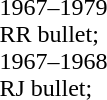<table style="width:80px;">
<tr>
<td><br></td>
</tr>
<tr>
<td><div>1967–1979 RR bullet; 1967–1968 RJ bullet;</div></td>
</tr>
</table>
